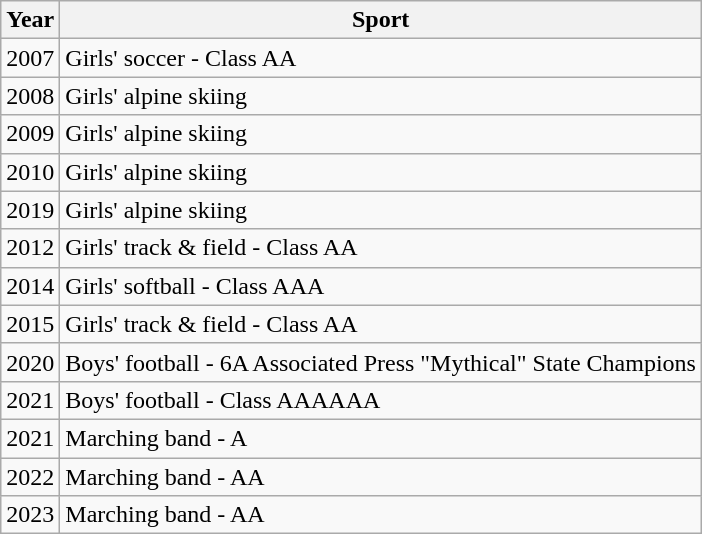<table class="wikitable sortable">
<tr>
<th>Year</th>
<th>Sport</th>
</tr>
<tr>
<td>2007</td>
<td>Girls' soccer - Class AA</td>
</tr>
<tr>
<td>2008</td>
<td>Girls' alpine skiing</td>
</tr>
<tr>
<td>2009</td>
<td>Girls' alpine skiing</td>
</tr>
<tr>
<td>2010</td>
<td>Girls' alpine skiing</td>
</tr>
<tr>
<td>2019</td>
<td>Girls' alpine skiing</td>
</tr>
<tr>
<td>2012</td>
<td>Girls' track & field - Class AA</td>
</tr>
<tr>
<td>2014</td>
<td>Girls' softball - Class AAA</td>
</tr>
<tr>
<td>2015</td>
<td>Girls' track & field - Class AA</td>
</tr>
<tr>
<td>2020</td>
<td>Boys' football - 6A Associated Press "Mythical" State Champions</td>
</tr>
<tr>
<td>2021</td>
<td>Boys' football - Class AAAAAA</td>
</tr>
<tr>
<td>2021</td>
<td>Marching band - A</td>
</tr>
<tr>
<td>2022</td>
<td>Marching band - AA</td>
</tr>
<tr>
<td>2023</td>
<td>Marching band - AA</td>
</tr>
</table>
